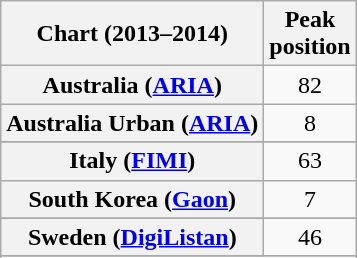<table class="wikitable sortable plainrowheaders" style="text-align:center;">
<tr>
<th scope="col">Chart (2013–2014)</th>
<th scope="col">Peak<br>position</th>
</tr>
<tr>
<th scope="row">Australia (<a href='#'>ARIA</a>)</th>
<td>82</td>
</tr>
<tr>
<th scope="row">Australia Urban (<a href='#'>ARIA</a>)</th>
<td>8</td>
</tr>
<tr>
</tr>
<tr>
</tr>
<tr>
<th scope="row">Italy (<a href='#'>FIMI</a>)</th>
<td>63</td>
</tr>
<tr>
<th scope="row">South Korea (<a href='#'>Gaon</a>)</th>
<td>7</td>
</tr>
<tr>
</tr>
<tr>
<th scope="row">Sweden (<a href='#'>DigiListan</a>)</th>
<td align="center">46</td>
</tr>
<tr>
</tr>
<tr>
</tr>
<tr>
</tr>
</table>
